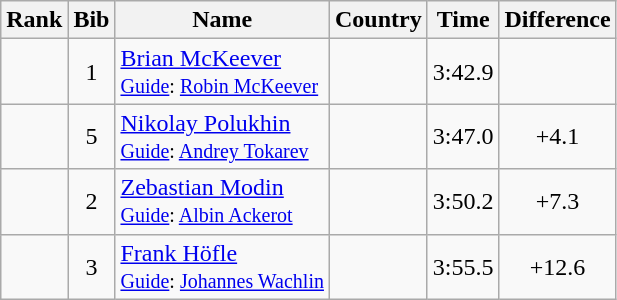<table class="wikitable sortable" style="text-align:center">
<tr>
<th>Rank</th>
<th>Bib</th>
<th>Name</th>
<th>Country</th>
<th>Time</th>
<th>Difference</th>
</tr>
<tr>
<td></td>
<td>1</td>
<td align=left><a href='#'>Brian McKeever</a><br><small><a href='#'>Guide</a>: <a href='#'>Robin McKeever</a></small></td>
<td align=left></td>
<td>3:42.9</td>
<td></td>
</tr>
<tr>
<td></td>
<td>5</td>
<td align=left><a href='#'>Nikolay Polukhin</a><br><small><a href='#'>Guide</a>: <a href='#'>Andrey Tokarev</a></small></td>
<td align=left></td>
<td>3:47.0</td>
<td>+4.1</td>
</tr>
<tr>
<td></td>
<td>2</td>
<td align=left><a href='#'>Zebastian Modin</a><br><small><a href='#'>Guide</a>: <a href='#'>Albin Ackerot</a></small></td>
<td align=left></td>
<td>3:50.2</td>
<td>+7.3</td>
</tr>
<tr>
<td></td>
<td>3</td>
<td align=left><a href='#'>Frank Höfle</a><br><small><a href='#'>Guide</a>: <a href='#'>Johannes Wachlin</a></small></td>
<td align=left></td>
<td>3:55.5</td>
<td>+12.6</td>
</tr>
</table>
